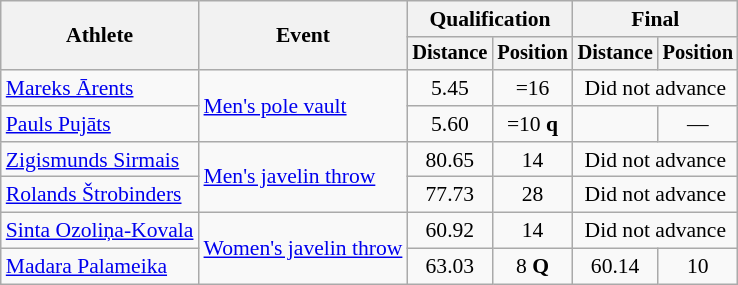<table class=wikitable style="font-size:90%">
<tr>
<th rowspan="2">Athlete</th>
<th rowspan="2">Event</th>
<th colspan="2">Qualification</th>
<th colspan="2">Final</th>
</tr>
<tr style="font-size:95%">
<th>Distance</th>
<th>Position</th>
<th>Distance</th>
<th>Position</th>
</tr>
<tr align=center>
<td align=left><a href='#'>Mareks Ārents</a></td>
<td align=left rowspan=2><a href='#'>Men's pole vault</a></td>
<td>5.45</td>
<td>=16</td>
<td colspan=2>Did not advance</td>
</tr>
<tr align=center>
<td align=left><a href='#'>Pauls Pujāts</a></td>
<td>5.60</td>
<td>=10 <strong>q</strong></td>
<td></td>
<td>—</td>
</tr>
<tr align=center>
<td align=left><a href='#'>Zigismunds Sirmais</a></td>
<td align=left rowspan=2><a href='#'>Men's javelin throw</a></td>
<td>80.65</td>
<td>14</td>
<td colspan=2>Did not advance</td>
</tr>
<tr align=center>
<td align=left><a href='#'>Rolands Štrobinders</a></td>
<td>77.73</td>
<td>28</td>
<td colspan=2>Did not advance</td>
</tr>
<tr align=center>
<td align=left><a href='#'>Sinta Ozoliņa-Kovala</a></td>
<td align=left rowspan=2><a href='#'>Women's javelin throw</a></td>
<td>60.92</td>
<td>14</td>
<td colspan=2>Did not advance</td>
</tr>
<tr align=center>
<td align=left><a href='#'>Madara Palameika</a></td>
<td>63.03</td>
<td>8 <strong>Q</strong></td>
<td>60.14</td>
<td>10</td>
</tr>
</table>
